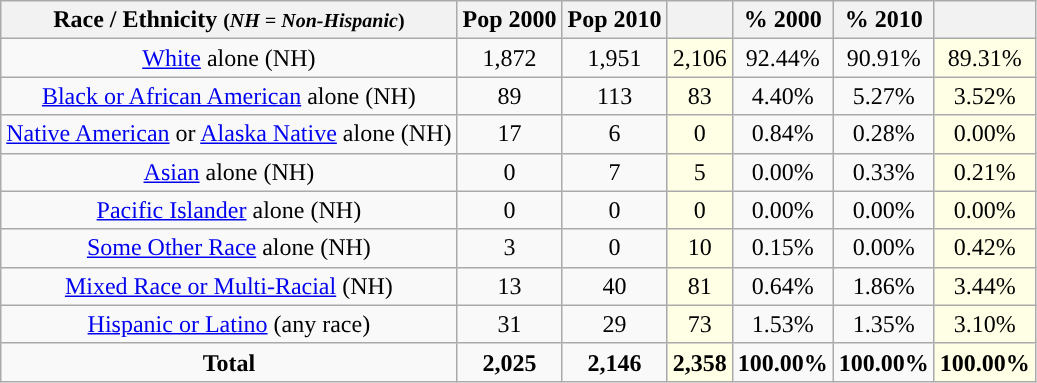<table class="wikitable" style="text-align:center;">
<tr>
<th>Race / Ethnicity <small>(<em>NH = Non-Hispanic</em>)</small></th>
<th>Pop 2000</th>
<th>Pop 2010</th>
<th></th>
<th>% 2000</th>
<th>% 2010</th>
<th></th>
</tr>
<tr>
<td><a href='#'>White</a> alone (NH)</td>
<td>1,872</td>
<td>1,951</td>
<td style='background: #ffffe6;'>2,106</td>
<td>92.44%</td>
<td>90.91%</td>
<td style='background: #ffffe6;'>89.31%</td>
</tr>
<tr>
<td><a href='#'>Black or African American</a> alone (NH)</td>
<td>89</td>
<td>113</td>
<td style='background: #ffffe6;'>83</td>
<td>4.40%</td>
<td>5.27%</td>
<td style='background: #ffffe6;'>3.52%</td>
</tr>
<tr>
<td><a href='#'>Native American</a> or <a href='#'>Alaska Native</a> alone (NH)</td>
<td>17</td>
<td>6</td>
<td style='background: #ffffe6;'>0</td>
<td>0.84%</td>
<td>0.28%</td>
<td style='background: #ffffe6;'>0.00%</td>
</tr>
<tr>
<td><a href='#'>Asian</a> alone (NH)</td>
<td>0</td>
<td>7</td>
<td style='background: #ffffe6;'>5</td>
<td>0.00%</td>
<td>0.33%</td>
<td style='background: #ffffe6;'>0.21%</td>
</tr>
<tr>
<td><a href='#'>Pacific Islander</a> alone (NH)</td>
<td>0</td>
<td>0</td>
<td style='background: #ffffe6;'>0</td>
<td>0.00%</td>
<td>0.00%</td>
<td style='background: #ffffe6;'>0.00%</td>
</tr>
<tr>
<td><a href='#'>Some Other Race</a> alone (NH)</td>
<td>3</td>
<td>0</td>
<td style='background: #ffffe6;'>10</td>
<td>0.15%</td>
<td>0.00%</td>
<td style='background: #ffffe6;'>0.42%</td>
</tr>
<tr>
<td><a href='#'>Mixed Race or Multi-Racial</a> (NH)</td>
<td>13</td>
<td>40</td>
<td style='background: #ffffe6;'>81</td>
<td>0.64%</td>
<td>1.86%</td>
<td style='background: #ffffe6;'>3.44%</td>
</tr>
<tr>
<td><a href='#'>Hispanic or Latino</a> (any race)</td>
<td>31</td>
<td>29</td>
<td style='background: #ffffe6;'>73</td>
<td>1.53%</td>
<td>1.35%</td>
<td style='background: #ffffe6;'>3.10%</td>
</tr>
<tr>
<td><strong>Total</strong></td>
<td><strong>2,025</strong></td>
<td><strong>2,146</strong></td>
<td style='background: #ffffe6;'><strong>2,358</strong></td>
<td><strong>100.00%</strong></td>
<td><strong>100.00%</strong></td>
<td style='background: #ffffe6;'><strong>100.00%</strong></td>
</tr>
</table>
